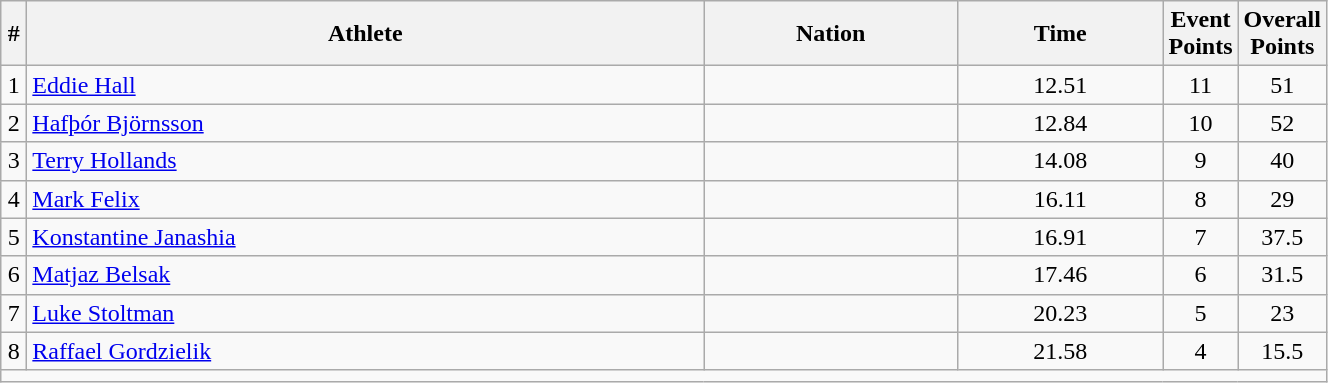<table class="wikitable sortable" style="text-align:center;width: 70%;">
<tr>
<th scope="col" style="width: 10px;">#</th>
<th scope="col">Athlete</th>
<th scope="col">Nation</th>
<th scope="col">Time</th>
<th scope="col" style="width: 10px;">Event Points</th>
<th scope="col" style="width: 10px;">Overall Points</th>
</tr>
<tr>
<td>1</td>
<td align=left><a href='#'>Eddie Hall</a></td>
<td align=left></td>
<td>12.51</td>
<td>11</td>
<td>51</td>
</tr>
<tr>
<td>2</td>
<td align=left><a href='#'>Hafþór Björnsson</a></td>
<td align=left></td>
<td>12.84</td>
<td>10</td>
<td>52</td>
</tr>
<tr>
<td>3</td>
<td align=left><a href='#'>Terry Hollands</a></td>
<td align=left></td>
<td>14.08</td>
<td>9</td>
<td>40</td>
</tr>
<tr>
<td>4</td>
<td align=left><a href='#'>Mark Felix</a></td>
<td align=left></td>
<td>16.11</td>
<td>8</td>
<td>29</td>
</tr>
<tr>
<td>5</td>
<td align=left><a href='#'>Konstantine Janashia</a></td>
<td align=left></td>
<td>16.91</td>
<td>7</td>
<td>37.5</td>
</tr>
<tr>
<td>6</td>
<td align=left><a href='#'>Matjaz Belsak</a></td>
<td align=left></td>
<td>17.46</td>
<td>6</td>
<td>31.5</td>
</tr>
<tr>
<td>7</td>
<td align=left><a href='#'>Luke Stoltman</a></td>
<td align=left></td>
<td>20.23</td>
<td>5</td>
<td>23</td>
</tr>
<tr>
<td>8</td>
<td align=left><a href='#'>Raffael Gordzielik</a></td>
<td align=left></td>
<td>21.58</td>
<td>4</td>
<td>15.5</td>
</tr>
<tr class="sortbottom">
<td colspan="6"></td>
</tr>
</table>
